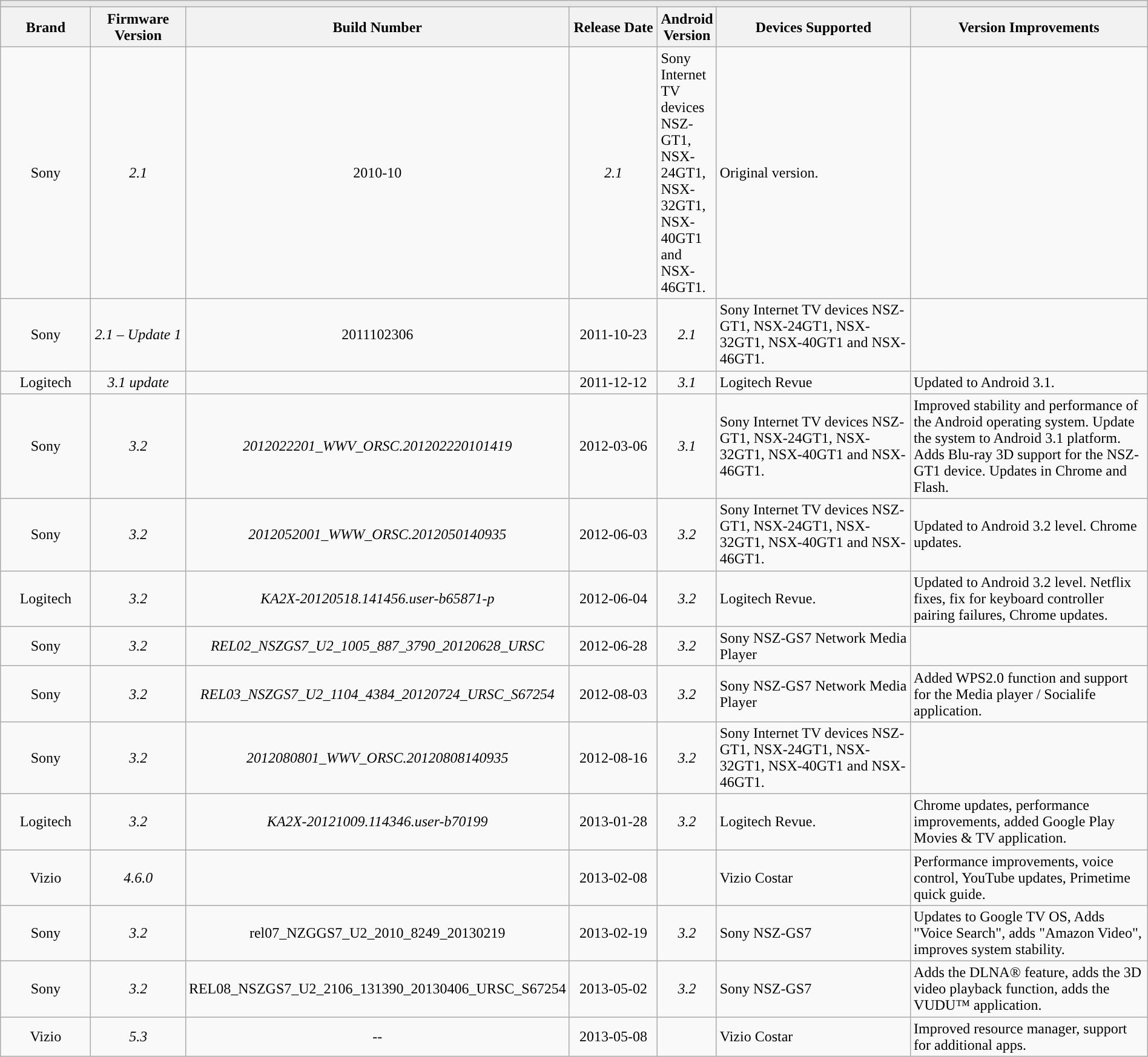<table class="wikitable collapsible collapsed" style="width:100%;">
<tr>
<th style="background:#e9e9e9; text-align:center;" colspan="7"></th>
</tr>
<tr>
<th style="width:10%;">Brand</th>
<th style="width:10%;">Firmware Version</th>
<th style="width:10%;">Build Number</th>
<th style="width:10%;">Release Date</th>
<th style="width:5%;">Android Version</th>
<th style="width:25%;">Devices Supported</th>
<th style="width:50%;">Version Improvements</th>
</tr>
<tr align=center>
<td align=center>Sony</td>
<td align=center><em>2.1</em></td>
<td align=center>2010-10</td>
<td align=center><em>2.1</em></td>
<td align=left>Sony Internet TV devices NSZ-GT1, NSX-24GT1, NSX-32GT1, NSX-40GT1 and NSX-46GT1.</td>
<td align=left>Original version.</td>
</tr>
<tr align=center>
<td align=center>Sony</td>
<td align=center><em>2.1 – Update 1</em></td>
<td align=center>2011102306</td>
<td align=center>2011-10-23</td>
<td align=center><em>2.1</em></td>
<td align=left>Sony Internet TV devices NSZ-GT1, NSX-24GT1, NSX-32GT1, NSX-40GT1 and NSX-46GT1.</td>
<td align=left></td>
</tr>
<tr align=center>
<td align=center>Logitech</td>
<td align=center><em>3.1 update</em></td>
<td align=center></td>
<td align=center>2011-12-12</td>
<td align=center><em>3.1</em></td>
<td align=left>Logitech Revue</td>
<td align=left>Updated to Android 3.1.</td>
</tr>
<tr align=center>
<td align=center>Sony</td>
<td align=center><em>3.2</em></td>
<td align=center><em>2012022201_WWV_ORSC.201202220101419</em></td>
<td align=center>2012-03-06</td>
<td align=center><em>3.1</em></td>
<td align=left>Sony Internet TV devices NSZ-GT1, NSX-24GT1, NSX-32GT1, NSX-40GT1 and NSX-46GT1.</td>
<td align=left>Improved stability and performance of the Android operating system. Update the system to Android 3.1 platform. Adds Blu-ray 3D support for the NSZ-GT1 device. Updates in Chrome and Flash.</td>
</tr>
<tr align=center>
<td align=center>Sony</td>
<td align=center><em>3.2</em></td>
<td align=center><em>2012052001_WWW_ORSC.2012050140935</em></td>
<td align=center>2012-06-03</td>
<td align=center><em>3.2</em></td>
<td align=left>Sony Internet TV devices NSZ-GT1, NSX-24GT1, NSX-32GT1, NSX-40GT1 and NSX-46GT1.</td>
<td align=left>Updated to Android 3.2 level. Chrome updates.</td>
</tr>
<tr align=center>
<td align=center>Logitech</td>
<td align=center><em>3.2</em></td>
<td align=center><em>KA2X-20120518.141456.user-b65871-p</em></td>
<td align=center>2012-06-04</td>
<td align=center><em>3.2</em></td>
<td align=left>Logitech Revue.</td>
<td align=left>Updated to Android 3.2 level. Netflix fixes, fix for keyboard controller pairing failures, Chrome updates.</td>
</tr>
<tr align=center>
<td align=center>Sony</td>
<td align=center><em>3.2</em></td>
<td align=center><em>REL02_NSZGS7_U2_1005_887_3790_20120628_URSC</em></td>
<td align=center>2012-06-28</td>
<td align=center><em>3.2</em></td>
<td align=left>Sony NSZ-GS7 Network Media Player</td>
<td align=left></td>
</tr>
<tr align=center>
<td align=center>Sony</td>
<td align=center><em>3.2</em></td>
<td align=center><em>REL03_NSZGS7_U2_1104_4384_20120724_URSC_S67254</em></td>
<td align=center>2012-08-03</td>
<td align=center><em>3.2</em></td>
<td align=left>Sony NSZ-GS7 Network Media Player</td>
<td align=left>Added WPS2.0 function and support for the Media player / Socialife application.</td>
</tr>
<tr align=center>
<td align=center>Sony</td>
<td align=center><em>3.2</em></td>
<td align=center><em>2012080801_WWV_ORSC.20120808140935</em></td>
<td align=center>2012-08-16</td>
<td align=center><em>3.2</em></td>
<td align=left>Sony Internet TV devices NSZ-GT1, NSX-24GT1, NSX-32GT1, NSX-40GT1 and NSX-46GT1.</td>
<td align=left></td>
</tr>
<tr align=center>
<td align=center>Logitech</td>
<td align=center><em>3.2</em></td>
<td align=center><em>KA2X-20121009.114346.user-b70199</em></td>
<td align=center>2013-01-28</td>
<td align=center><em>3.2</em></td>
<td align=left>Logitech Revue.</td>
<td align=left>Chrome updates, performance improvements, added Google Play Movies & TV application.</td>
</tr>
<tr align=center>
<td align=center>Vizio</td>
<td align=center><em>4.6.0</em></td>
<td align=center></td>
<td align=center>2013-02-08</td>
<td align=center></td>
<td align=left>Vizio Costar</td>
<td align=left>Performance improvements, voice control, YouTube updates, Primetime quick guide.</td>
</tr>
<tr align=center>
<td align=center>Sony</td>
<td align=center><em>3.2</em></td>
<td align=center>rel07_NZGGS7_U2_2010_8249_20130219</td>
<td align=center>2013-02-19</td>
<td align=center><em>3.2</em></td>
<td align=left>Sony NSZ-GS7</td>
<td align=left>Updates to Google TV OS, Adds "Voice Search", adds "Amazon Video", improves system stability.</td>
</tr>
<tr align=center>
<td align=center>Sony</td>
<td align=center><em>3.2</em></td>
<td align=center>REL08_NSZGS7_U2_2106_131390_20130406_URSC_S67254</td>
<td align=center>2013-05-02</td>
<td align=center><em>3.2</em></td>
<td align=left>Sony NSZ-GS7</td>
<td align=left>Adds the DLNA® feature, adds the 3D video playback function, adds the VUDU™ application.</td>
</tr>
<tr align=center>
<td align=center>Vizio</td>
<td align=center><em>5.3</em></td>
<td align=center>--</td>
<td align=center>2013-05-08</td>
<td align=center></td>
<td align=left>Vizio Costar</td>
<td align=left>Improved resource manager, support for additional apps.</td>
</tr>
</table>
